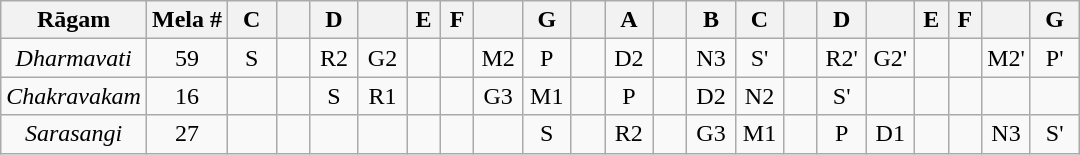<table class="wikitable" style="text-align:center">
<tr>
<th>Rāgam</th>
<th>Mela #</th>
<th>C</th>
<th></th>
<th>D</th>
<th></th>
<th>E</th>
<th>F</th>
<th></th>
<th>G</th>
<th></th>
<th>A</th>
<th></th>
<th>B</th>
<th>C</th>
<th></th>
<th>D</th>
<th></th>
<th>E</th>
<th>F</th>
<th></th>
<th>G</th>
</tr>
<tr>
<td><em>Dharmavati</em></td>
<td>59</td>
<td width="25px">S</td>
<td width="15px"></td>
<td width="25px">R2</td>
<td width="25px">G2</td>
<td width="15px"></td>
<td width="15px"></td>
<td width="25px">M2</td>
<td width="25px">P</td>
<td width="15px"></td>
<td width="25px">D2</td>
<td width="15px"></td>
<td width="25px">N3</td>
<td width="25px">S'</td>
<td width="15px"></td>
<td width="25px">R2'</td>
<td width="25px">G2'</td>
<td width="15px"></td>
<td width="15px"></td>
<td width="25px">M2'</td>
<td width="25px">P'</td>
</tr>
<tr>
<td><em>Chakravakam</em></td>
<td>16</td>
<td></td>
<td></td>
<td>S</td>
<td>R1</td>
<td></td>
<td></td>
<td>G3</td>
<td>M1</td>
<td></td>
<td>P</td>
<td></td>
<td>D2</td>
<td>N2</td>
<td></td>
<td>S'</td>
<td></td>
<td></td>
<td></td>
<td></td>
<td></td>
</tr>
<tr>
<td><em>Sarasangi</em></td>
<td>27</td>
<td></td>
<td></td>
<td></td>
<td></td>
<td></td>
<td></td>
<td></td>
<td>S</td>
<td></td>
<td>R2</td>
<td></td>
<td>G3</td>
<td>M1</td>
<td></td>
<td>P</td>
<td>D1</td>
<td></td>
<td></td>
<td>N3</td>
<td>S'</td>
</tr>
</table>
